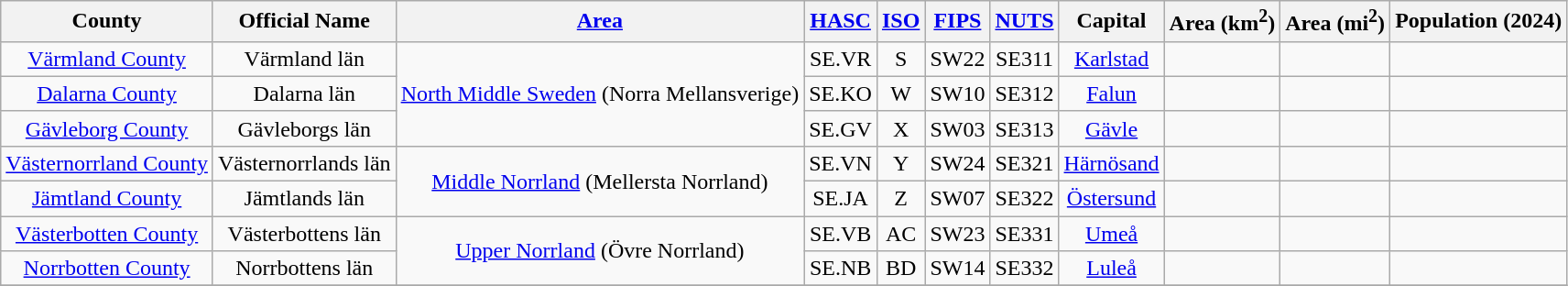<table class="wikitable" style="text-align:center;" style="font-size: 85%">
<tr>
<th>County</th>
<th>Official Name</th>
<th><a href='#'>Area</a></th>
<th><a href='#'>HASC</a></th>
<th><a href='#'>ISO</a></th>
<th><a href='#'>FIPS</a></th>
<th><a href='#'>NUTS</a></th>
<th>Capital</th>
<th>Area (km<sup>2</sup>)</th>
<th>Area (mi<sup>2</sup>)</th>
<th>Population (2024)</th>
</tr>
<tr>
<td text-align="left"><a href='#'>Värmland County</a></td>
<td text-align="left">Värmland län</td>
<td rowspan="3"><a href='#'>North Middle Sweden</a> (Norra Mellansverige)</td>
<td>SE.VR</td>
<td>S</td>
<td>SW22</td>
<td>SE311</td>
<td><a href='#'>Karlstad</a></td>
<td></td>
<td></td>
<td></td>
</tr>
<tr>
<td text-align="left"><a href='#'>Dalarna County</a></td>
<td text-align="left">Dalarna län</td>
<td>SE.KO</td>
<td>W</td>
<td>SW10</td>
<td>SE312</td>
<td><a href='#'>Falun</a></td>
<td></td>
<td></td>
<td></td>
</tr>
<tr>
<td text-align="left"><a href='#'>Gävleborg County</a></td>
<td text-align="left">Gävleborgs län</td>
<td>SE.GV</td>
<td>X</td>
<td>SW03</td>
<td>SE313</td>
<td><a href='#'>Gävle</a></td>
<td></td>
<td></td>
<td></td>
</tr>
<tr>
<td text-align="left"><a href='#'>Västernorrland County</a></td>
<td text-align="left">Västernorrlands län</td>
<td rowspan="2"><a href='#'>Middle Norrland</a> (Mellersta Norrland)</td>
<td>SE.VN</td>
<td>Y</td>
<td>SW24</td>
<td>SE321</td>
<td><a href='#'>Härnösand</a></td>
<td></td>
<td></td>
<td></td>
</tr>
<tr>
<td text-align="left"><a href='#'>Jämtland County</a></td>
<td text-align="left">Jämtlands län</td>
<td>SE.JA</td>
<td>Z</td>
<td>SW07</td>
<td>SE322</td>
<td><a href='#'>Östersund</a></td>
<td></td>
<td></td>
<td></td>
</tr>
<tr>
<td text-align="left"><a href='#'>Västerbotten County</a></td>
<td text-align="left">Västerbottens län</td>
<td rowspan="2"><a href='#'>Upper Norrland</a> (Övre Norrland)</td>
<td>SE.VB</td>
<td>AC</td>
<td>SW23</td>
<td>SE331</td>
<td><a href='#'>Umeå</a></td>
<td></td>
<td></td>
<td></td>
</tr>
<tr>
<td text-align="left"><a href='#'>Norrbotten County</a></td>
<td text-align="left">Norrbottens län</td>
<td>SE.NB</td>
<td>BD</td>
<td>SW14</td>
<td>SE332</td>
<td><a href='#'>Luleå</a></td>
<td></td>
<td></td>
<td></td>
</tr>
<tr>
</tr>
</table>
